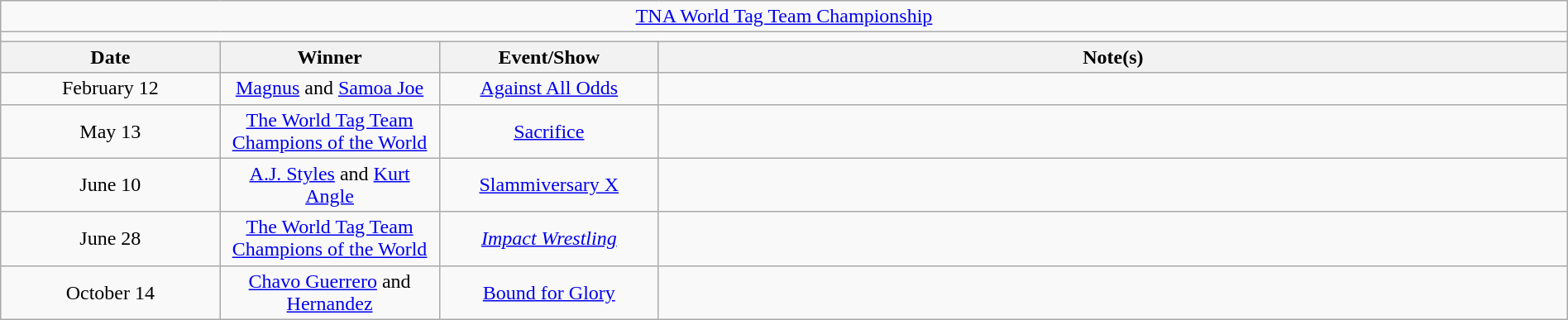<table class="wikitable" style="text-align:center; width:100%;">
<tr>
<td colspan="5"><a href='#'>TNA World Tag Team Championship</a></td>
</tr>
<tr>
<td colspan="5"><strong></strong></td>
</tr>
<tr>
<th width="14%">Date</th>
<th width="14%">Winner</th>
<th width="14%">Event/Show</th>
<th width="58%">Note(s)</th>
</tr>
<tr>
<td>February 12</td>
<td><a href='#'>Magnus</a> and <a href='#'>Samoa Joe</a></td>
<td><a href='#'>Against All Odds</a></td>
<td></td>
</tr>
<tr>
<td>May 13</td>
<td><a href='#'>The World Tag Team Champions of the World</a><br></td>
<td><a href='#'>Sacrifice</a></td>
<td></td>
</tr>
<tr>
<td>June 10</td>
<td><a href='#'>A.J. Styles</a> and <a href='#'>Kurt Angle</a></td>
<td><a href='#'>Slammiversary X</a></td>
<td></td>
</tr>
<tr>
<td>June 28</td>
<td><a href='#'>The World Tag Team Champions of the World</a><br></td>
<td><em><a href='#'>Impact Wrestling</a></em></td>
<td></td>
</tr>
<tr>
<td>October 14</td>
<td><a href='#'>Chavo Guerrero</a> and <a href='#'>Hernandez</a></td>
<td><a href='#'>Bound for Glory</a></td>
<td></td>
</tr>
</table>
